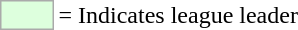<table>
<tr>
<td style="background:#DDFFDD; border:1px solid #aaa; width:2em;"></td>
<td>= Indicates league leader</td>
</tr>
</table>
